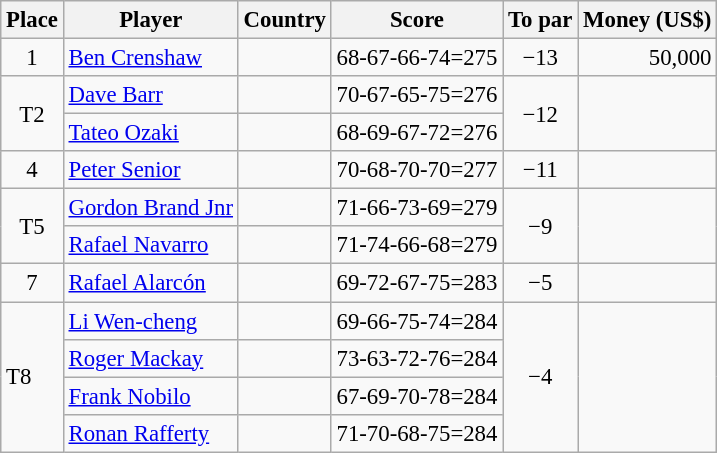<table class="wikitable" style="font-size:95%;">
<tr>
<th>Place</th>
<th>Player</th>
<th>Country</th>
<th>Score</th>
<th>To par</th>
<th>Money (US$)</th>
</tr>
<tr>
<td align=center>1</td>
<td><a href='#'>Ben Crenshaw</a></td>
<td></td>
<td>68-67-66-74=275</td>
<td align=center>−13</td>
<td align=right>50,000</td>
</tr>
<tr>
<td rowspan=2 align=center>T2</td>
<td><a href='#'>Dave Barr</a></td>
<td></td>
<td>70-67-65-75=276</td>
<td rowspan=2 align=center>−12</td>
<td rowspan=2 align=right></td>
</tr>
<tr>
<td><a href='#'>Tateo Ozaki</a></td>
<td></td>
<td>68-69-67-72=276</td>
</tr>
<tr>
<td align=center>4</td>
<td><a href='#'>Peter Senior</a></td>
<td></td>
<td>70-68-70-70=277</td>
<td align=center>−11</td>
<td align=right></td>
</tr>
<tr>
<td rowspan=2 align=center>T5</td>
<td><a href='#'>Gordon Brand Jnr</a></td>
<td></td>
<td>71-66-73-69=279</td>
<td rowspan=2 align=center>−9</td>
<td rowspan=2 align=right></td>
</tr>
<tr>
<td><a href='#'>Rafael Navarro</a></td>
<td></td>
<td>71-74-66-68=279</td>
</tr>
<tr>
<td align=center>7</td>
<td><a href='#'>Rafael Alarcón</a></td>
<td></td>
<td>69-72-67-75=283</td>
<td align=center>−5</td>
<td></td>
</tr>
<tr>
<td rowspan=4>T8</td>
<td><a href='#'>Li Wen-cheng</a></td>
<td></td>
<td>69-66-75-74=284</td>
<td rowspan=4 align=center>−4</td>
<td rowspan=4></td>
</tr>
<tr>
<td><a href='#'>Roger Mackay</a></td>
<td></td>
<td>73-63-72-76=284</td>
</tr>
<tr>
<td><a href='#'>Frank Nobilo</a></td>
<td></td>
<td>67-69-70-78=284</td>
</tr>
<tr>
<td><a href='#'>Ronan Rafferty</a></td>
<td></td>
<td>71-70-68-75=284</td>
</tr>
</table>
